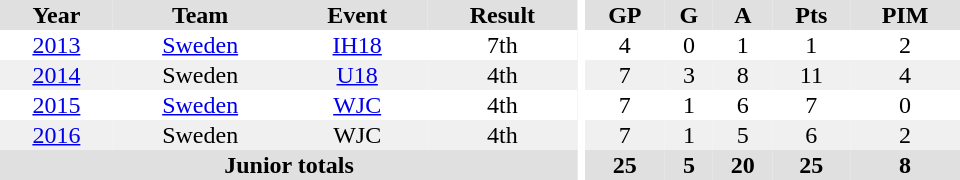<table border="0" cellpadding="1" cellspacing="0" ID="Table3" style="text-align:center; width:40em">
<tr ALIGN="center" bgcolor="#e0e0e0">
<th>Year</th>
<th>Team</th>
<th>Event</th>
<th>Result</th>
<th rowspan="99" bgcolor="#ffffff"></th>
<th>GP</th>
<th>G</th>
<th>A</th>
<th>Pts</th>
<th>PIM</th>
</tr>
<tr>
<td><a href='#'>2013</a></td>
<td><a href='#'>Sweden</a></td>
<td><a href='#'>IH18</a></td>
<td>7th</td>
<td>4</td>
<td>0</td>
<td>1</td>
<td>1</td>
<td>2</td>
</tr>
<tr bgcolor="#f0f0f0">
<td><a href='#'>2014</a></td>
<td>Sweden</td>
<td><a href='#'>U18</a></td>
<td>4th</td>
<td>7</td>
<td>3</td>
<td>8</td>
<td>11</td>
<td>4</td>
</tr>
<tr ALIGN="center">
<td><a href='#'>2015</a></td>
<td><a href='#'>Sweden</a></td>
<td><a href='#'>WJC</a></td>
<td>4th</td>
<td>7</td>
<td>1</td>
<td>6</td>
<td>7</td>
<td>0</td>
</tr>
<tr bgcolor="#f0f0f0">
<td><a href='#'>2016</a></td>
<td>Sweden</td>
<td>WJC</td>
<td>4th</td>
<td>7</td>
<td>1</td>
<td>5</td>
<td>6</td>
<td>2</td>
</tr>
<tr ALIGN="center" bgcolor="#e0e0e0">
<th colspan=4>Junior totals</th>
<th>25</th>
<th>5</th>
<th>20</th>
<th>25</th>
<th>8</th>
</tr>
</table>
